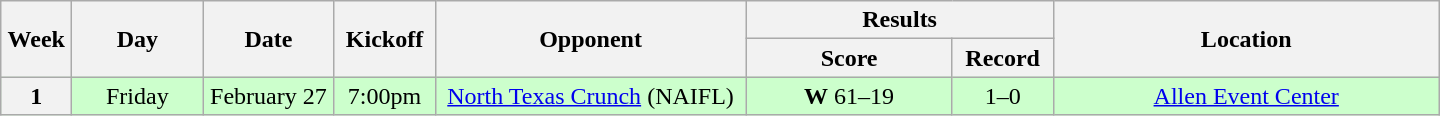<table class="wikitable">
<tr>
<th rowspan="2" width="40">Week</th>
<th rowspan="2" width="80">Day</th>
<th rowspan="2" width="80">Date</th>
<th rowspan="2" width="60">Kickoff</th>
<th rowspan="2" width="200">Opponent</th>
<th colspan="2" width="180">Results</th>
<th rowspan="2" width="250">Location</th>
</tr>
<tr>
<th width="130">Score</th>
<th width="60">Record</th>
</tr>
<tr align="center" bgcolor="#CCFFCC">
<th>1</th>
<td>Friday</td>
<td>February 27</td>
<td>7:00pm</td>
<td><a href='#'>North Texas Crunch</a> (NAIFL)</td>
<td><strong>W</strong> 61–19</td>
<td>1–0</td>
<td><a href='#'>Allen Event Center</a></td>
</tr>
</table>
